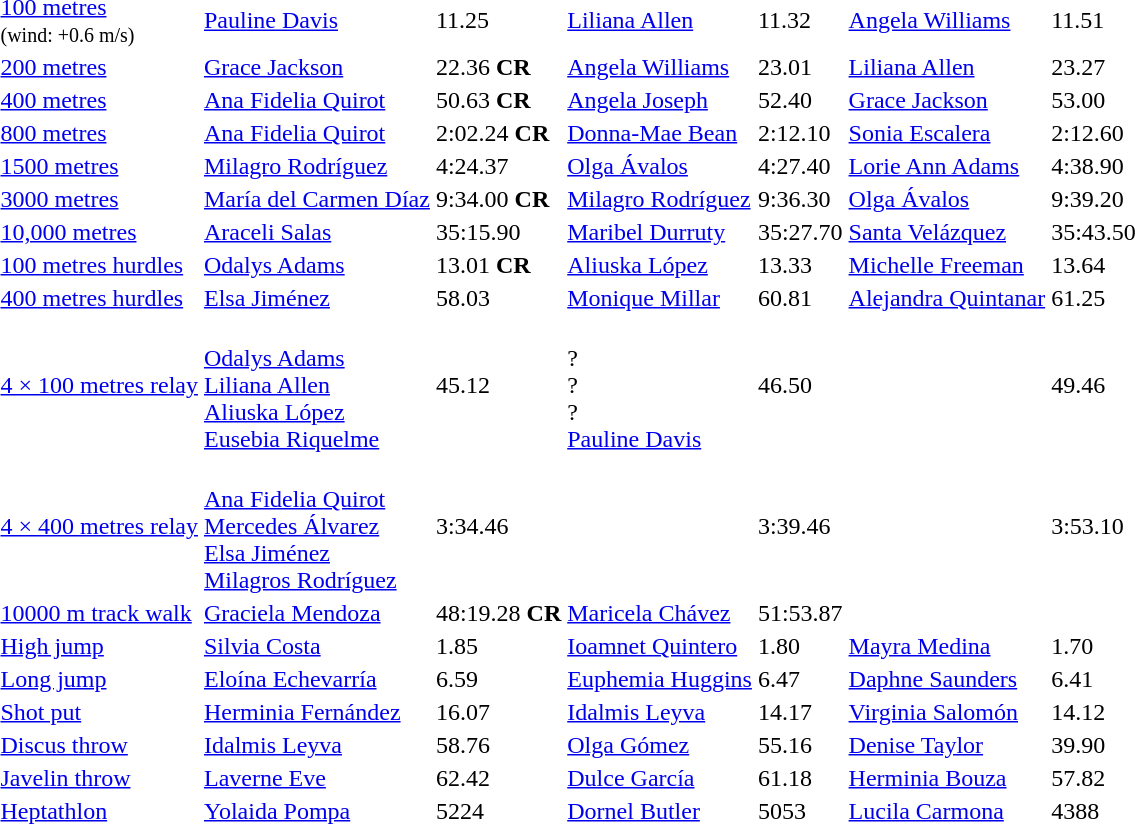<table>
<tr>
<td><a href='#'>100 metres</a><br><small>(wind: +0.6 m/s)</small></td>
<td><a href='#'>Pauline Davis</a><br> </td>
<td>11.25</td>
<td><a href='#'>Liliana Allen</a><br> </td>
<td>11.32</td>
<td><a href='#'>Angela Williams</a><br> </td>
<td>11.51</td>
</tr>
<tr>
<td><a href='#'>200 metres</a></td>
<td><a href='#'>Grace Jackson</a><br> </td>
<td>22.36 <strong>CR</strong></td>
<td><a href='#'>Angela Williams</a><br> </td>
<td>23.01</td>
<td><a href='#'>Liliana Allen</a><br> </td>
<td>23.27</td>
</tr>
<tr>
<td><a href='#'>400 metres</a></td>
<td><a href='#'>Ana Fidelia Quirot</a><br> </td>
<td>50.63 <strong>CR</strong></td>
<td><a href='#'>Angela Joseph</a><br> </td>
<td>52.40</td>
<td><a href='#'>Grace Jackson</a><br> </td>
<td>53.00</td>
</tr>
<tr>
<td><a href='#'>800 metres</a></td>
<td><a href='#'>Ana Fidelia Quirot</a><br> </td>
<td>2:02.24 <strong>CR</strong></td>
<td><a href='#'>Donna-Mae Bean</a><br> </td>
<td>2:12.10</td>
<td><a href='#'>Sonia Escalera</a><br> </td>
<td>2:12.60</td>
</tr>
<tr>
<td><a href='#'>1500 metres</a></td>
<td><a href='#'>Milagro Rodríguez</a><br> </td>
<td>4:24.37</td>
<td><a href='#'>Olga Ávalos</a><br> </td>
<td>4:27.40</td>
<td><a href='#'>Lorie Ann Adams</a><br> </td>
<td>4:38.90</td>
</tr>
<tr>
<td><a href='#'>3000 metres</a></td>
<td><a href='#'>María del Carmen Díaz</a><br> </td>
<td>9:34.00 <strong>CR</strong></td>
<td><a href='#'>Milagro Rodríguez</a><br> </td>
<td>9:36.30</td>
<td><a href='#'>Olga Ávalos</a><br> </td>
<td>9:39.20</td>
</tr>
<tr>
<td><a href='#'>10,000 metres</a></td>
<td><a href='#'>Araceli Salas</a><br> </td>
<td>35:15.90</td>
<td><a href='#'>Maribel Durruty</a><br> </td>
<td>35:27.70</td>
<td><a href='#'>Santa Velázquez</a><br> </td>
<td>35:43.50</td>
</tr>
<tr>
<td><a href='#'>100 metres hurdles</a></td>
<td><a href='#'>Odalys Adams</a><br> </td>
<td>13.01 <strong>CR</strong></td>
<td><a href='#'>Aliuska López</a><br> </td>
<td>13.33</td>
<td><a href='#'>Michelle Freeman</a><br> </td>
<td>13.64</td>
</tr>
<tr>
<td><a href='#'>400 metres hurdles</a></td>
<td><a href='#'>Elsa Jiménez</a><br> </td>
<td>58.03</td>
<td><a href='#'>Monique Millar</a><br> </td>
<td>60.81</td>
<td><a href='#'>Alejandra Quintanar</a><br> </td>
<td>61.25</td>
</tr>
<tr>
<td><a href='#'>4 × 100 metres relay</a></td>
<td><br><a href='#'>Odalys Adams</a><br><a href='#'>Liliana Allen</a><br><a href='#'>Aliuska López</a><br><a href='#'>Eusebia Riquelme</a></td>
<td>45.12</td>
<td><br>?<br>?<br>?<br><a href='#'>Pauline Davis</a></td>
<td>46.50</td>
<td></td>
<td>49.46</td>
</tr>
<tr>
<td><a href='#'>4 × 400 metres relay</a></td>
<td><br><a href='#'>Ana Fidelia Quirot</a><br><a href='#'>Mercedes Álvarez</a><br><a href='#'>Elsa Jiménez</a><br><a href='#'>Milagros Rodríguez</a></td>
<td>3:34.46</td>
<td></td>
<td>3:39.46</td>
<td></td>
<td>3:53.10</td>
</tr>
<tr>
<td><a href='#'>10000 m track walk</a></td>
<td><a href='#'>Graciela Mendoza</a><br> </td>
<td>48:19.28 <strong>CR</strong></td>
<td><a href='#'>Maricela Chávez</a><br> </td>
<td>51:53.87</td>
<td></td>
<td></td>
</tr>
<tr>
<td><a href='#'>High jump</a></td>
<td><a href='#'>Silvia Costa</a><br> </td>
<td>1.85</td>
<td><a href='#'>Ioamnet Quintero</a><br> </td>
<td>1.80</td>
<td><a href='#'>Mayra Medina</a><br> </td>
<td>1.70</td>
</tr>
<tr>
<td><a href='#'>Long jump</a></td>
<td><a href='#'>Eloína Echevarría</a><br> </td>
<td>6.59</td>
<td><a href='#'>Euphemia Huggins</a><br> </td>
<td>6.47</td>
<td><a href='#'>Daphne Saunders</a><br> </td>
<td>6.41</td>
</tr>
<tr>
<td><a href='#'>Shot put</a></td>
<td><a href='#'>Herminia Fernández</a><br> </td>
<td>16.07</td>
<td><a href='#'>Idalmis Leyva</a><br> </td>
<td>14.17</td>
<td><a href='#'>Virginia Salomón</a><br> </td>
<td>14.12</td>
</tr>
<tr>
<td><a href='#'>Discus throw</a></td>
<td><a href='#'>Idalmis Leyva</a><br> </td>
<td>58.76</td>
<td><a href='#'>Olga Gómez</a><br> </td>
<td>55.16</td>
<td><a href='#'>Denise Taylor</a><br> </td>
<td>39.90</td>
</tr>
<tr>
<td><a href='#'>Javelin throw</a></td>
<td><a href='#'>Laverne Eve</a><br> </td>
<td>62.42</td>
<td><a href='#'>Dulce García</a><br> </td>
<td>61.18</td>
<td><a href='#'>Herminia Bouza</a><br> </td>
<td>57.82</td>
</tr>
<tr>
<td><a href='#'>Heptathlon</a></td>
<td><a href='#'>Yolaida Pompa</a><br> </td>
<td>5224</td>
<td><a href='#'>Dornel Butler</a><br> </td>
<td>5053</td>
<td><a href='#'>Lucila Carmona</a><br> </td>
<td>4388</td>
</tr>
</table>
